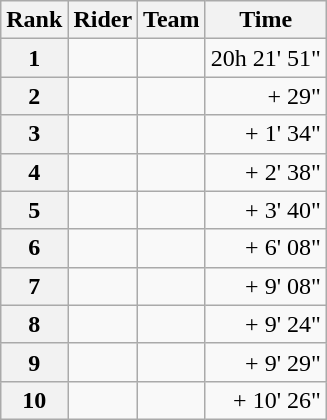<table class="wikitable" margin-bottom:0;">
<tr>
<th scope="col">Rank</th>
<th scope="col">Rider</th>
<th scope="col">Team</th>
<th scope="col">Time</th>
</tr>
<tr>
<th scope="row">1</th>
<td> </td>
<td></td>
<td align="right">20h 21' 51"</td>
</tr>
<tr>
<th scope="row">2</th>
<td></td>
<td></td>
<td align="right">+ 29"</td>
</tr>
<tr>
<th scope="row">3</th>
<td></td>
<td></td>
<td align="right">+ 1' 34"</td>
</tr>
<tr>
<th scope="row">4</th>
<td></td>
<td></td>
<td align="right">+ 2' 38"</td>
</tr>
<tr>
<th scope="row">5</th>
<td></td>
<td></td>
<td align="right">+ 3' 40"</td>
</tr>
<tr>
<th scope="row">6</th>
<td></td>
<td></td>
<td align="right">+ 6' 08"</td>
</tr>
<tr>
<th scope="row">7</th>
<td></td>
<td></td>
<td align="right">+ 9' 08"</td>
</tr>
<tr>
<th scope="row">8</th>
<td></td>
<td></td>
<td align="right">+ 9' 24"</td>
</tr>
<tr>
<th scope="row">9</th>
<td></td>
<td></td>
<td align="right">+ 9' 29"</td>
</tr>
<tr>
<th scope="row">10</th>
<td></td>
<td></td>
<td align="right">+ 10' 26"</td>
</tr>
</table>
